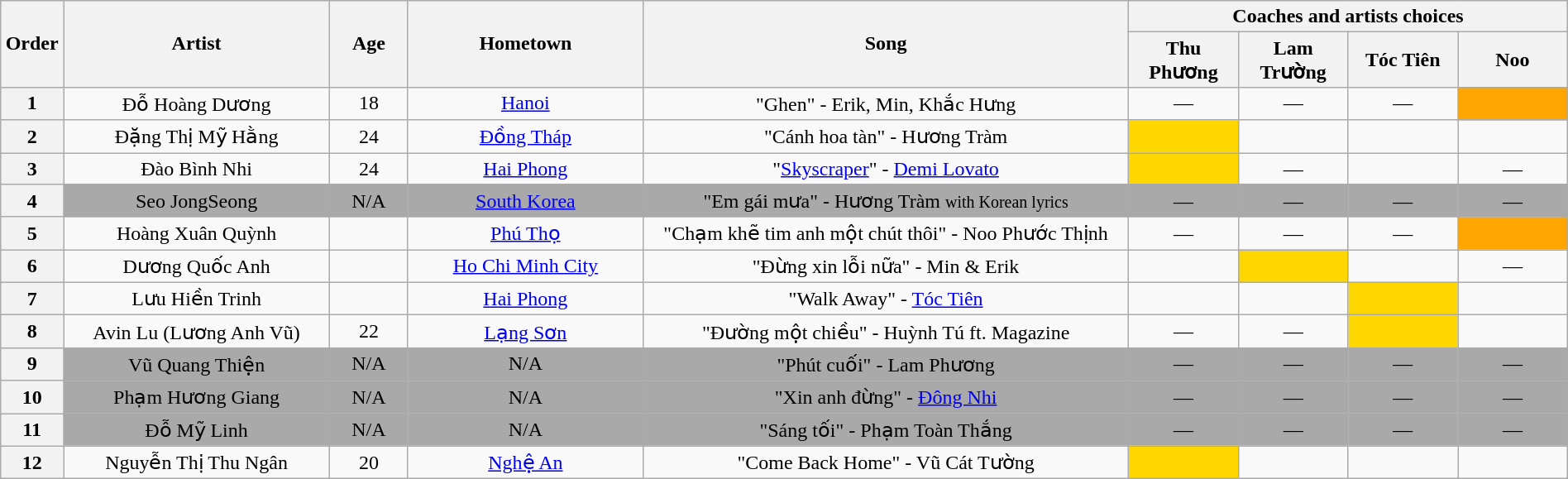<table class="wikitable" style="text-align:center; width:100%;">
<tr>
<th scope="col" rowspan="2" style="width:04%;">Order</th>
<th scope="col" rowspan="2" style="width:17%;">Artist</th>
<th scope="col" rowspan="2" style="width:05%;">Age</th>
<th scope="col" rowspan="2" style="width:15%;">Hometown</th>
<th scope="col" rowspan="2" style="width:31%;">Song</th>
<th colspan="4" style="width:28%;">Coaches and artists choices</th>
</tr>
<tr>
<th style="width:07%;">Thu Phương</th>
<th style="width:07%;">Lam Trường</th>
<th style="width:07%;">Tóc Tiên</th>
<th style="width:07%;">Noo</th>
</tr>
<tr>
<th>1</th>
<td>Đỗ Hoàng Dương</td>
<td>18</td>
<td><a href='#'>Hanoi</a></td>
<td>"Ghen" - Erik, Min, Khắc Hưng</td>
<td style="text-align:center;">—</td>
<td style="text-align:center;">—</td>
<td style="text-align:center;">—</td>
<td style="background:orange;text-align:center;"></td>
</tr>
<tr>
<th>2</th>
<td>Đặng Thị Mỹ Hằng</td>
<td>24</td>
<td><a href='#'>Đồng Tháp</a></td>
<td>"Cánh hoa tàn" - Hương Tràm</td>
<td style="background:gold;text-align:center;"></td>
<td style="text-align:center;"></td>
<td style="text-align:center;"></td>
<td style="text-align:center;"></td>
</tr>
<tr>
<th>3</th>
<td>Đào Bình Nhi</td>
<td>24</td>
<td><a href='#'>Hai Phong</a></td>
<td>"<a href='#'>Skyscraper</a>" - <a href='#'>Demi Lovato</a></td>
<td style="background:gold;text-align:center;"></td>
<td style="text-align:center;">—</td>
<td style="text-align:center;"></td>
<td style="text-align:center;">—</td>
</tr>
<tr>
<th>4</th>
<td style="background:darkgrey;">Seo JongSeong</td>
<td style="background:darkgrey;">N/A</td>
<td style="background:darkgrey;"><a href='#'>South Korea</a></td>
<td style="background:darkgrey;">"Em gái mưa" - Hương Tràm <small> with Korean lyrics</small></td>
<td style="background:darkgrey;text-align:center;">—</td>
<td style="background:darkgrey;text-align:center;">—</td>
<td style="background:darkgrey;text-align:center;">—</td>
<td style="background:darkgrey;text-align:center;">—</td>
</tr>
<tr>
<th>5</th>
<td>Hoàng Xuân Quỳnh</td>
<td></td>
<td><a href='#'>Phú Thọ</a></td>
<td>"Chạm khẽ tim anh một chút thôi" - Noo Phước Thịnh</td>
<td style="text-align:center;">—</td>
<td style="text-align:center;">—</td>
<td style="text-align:center;">—</td>
<td style="background:orange;text-align:center;"></td>
</tr>
<tr>
<th>6</th>
<td>Dương Quốc Anh</td>
<td></td>
<td><a href='#'>Ho Chi Minh City</a></td>
<td>"Đừng xin lỗi nữa" - Min & Erik</td>
<td style="text-align:center;"></td>
<td style="background:gold;text-align:center;"></td>
<td style="text-align:center;"></td>
<td style="text-align:center;">—</td>
</tr>
<tr>
<th>7</th>
<td>Lưu Hiền Trinh</td>
<td></td>
<td><a href='#'>Hai Phong</a></td>
<td>"Walk Away" - <a href='#'>Tóc Tiên</a></td>
<td style="text-align:center;"></td>
<td style="text-align:center;"></td>
<td style="background:gold;text-align:center;"></td>
<td style="text-align:center;"></td>
</tr>
<tr>
<th>8</th>
<td>Avin Lu (Lương Anh Vũ)</td>
<td>22</td>
<td><a href='#'>Lạng Sơn</a></td>
<td>"Đường một chiều" - Huỳnh Tú ft. Magazine</td>
<td style="text-align:center;">—</td>
<td style="text-align:center;">—</td>
<td style="background:gold;text-align:center;"></td>
<td style="text-align:center;"></td>
</tr>
<tr>
<th>9</th>
<td style="background:darkgrey;">Vũ Quang Thiện</td>
<td style="background:darkgrey;">N/A</td>
<td style="background:darkgrey;">N/A</td>
<td style="background:darkgrey;">"Phút cuối" - Lam Phương</td>
<td style="background:darkgrey;text-align:center;">—</td>
<td style="background:darkgrey;text-align:center;">—</td>
<td style="background:darkgrey;text-align:center;">—</td>
<td style="background:darkgrey;text-align:center;">—</td>
</tr>
<tr>
<th>10</th>
<td style="background:darkgrey;">Phạm Hương Giang</td>
<td style="background:darkgrey;">N/A</td>
<td style="background:darkgrey;">N/A</td>
<td style="background:darkgrey;">"Xin anh đừng" - <a href='#'>Đông Nhi</a></td>
<td style="background:darkgrey;text-align:center;">—</td>
<td style="background:darkgrey;text-align:center;">—</td>
<td style="background:darkgrey;text-align:center;">—</td>
<td style="background:darkgrey;text-align:center;">—</td>
</tr>
<tr>
<th>11</th>
<td style="background:darkgrey;">Đỗ Mỹ Linh</td>
<td style="background:darkgrey;">N/A</td>
<td style="background:darkgrey;">N/A</td>
<td style="background:darkgrey;">"Sáng tối" - Phạm Toàn Thắng</td>
<td style="background:darkgrey;text-align:center;">—</td>
<td style="background:darkgrey;text-align:center;">—</td>
<td style="background:darkgrey;text-align:center;">—</td>
<td style="background:darkgrey;text-align:center;">—</td>
</tr>
<tr>
<th>12</th>
<td>Nguyễn Thị Thu Ngân</td>
<td>20</td>
<td><a href='#'>Nghệ An</a></td>
<td>"Come Back Home" - Vũ Cát Tường</td>
<td style="background:gold;text-align:center;"></td>
<td style="text-align:center;"></td>
<td style="text-align:center;"></td>
<td style="text-align:center;"></td>
</tr>
</table>
